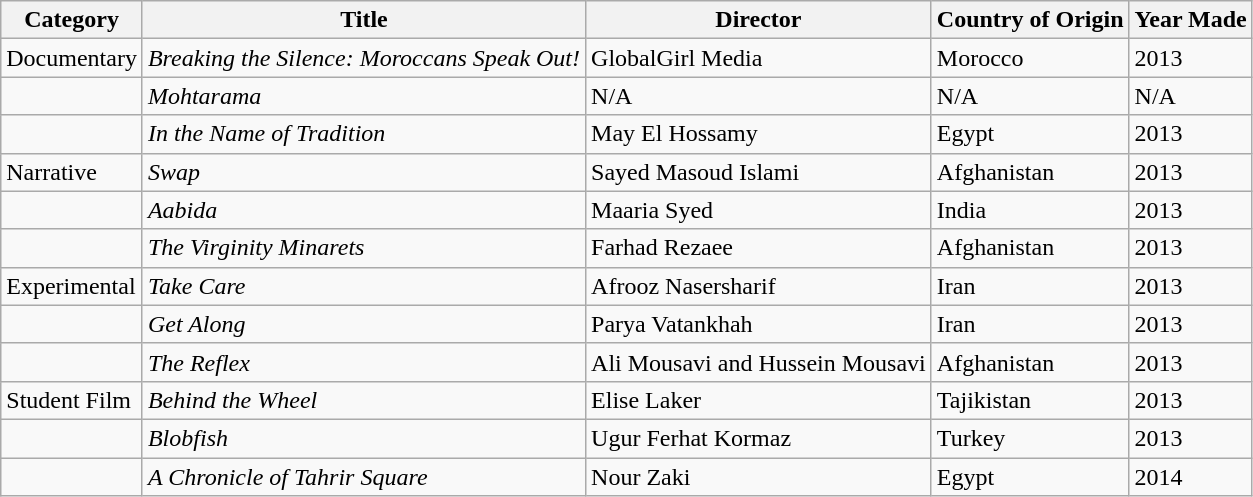<table class="wikitable">
<tr>
<th>Category</th>
<th>Title</th>
<th>Director</th>
<th>Country of Origin</th>
<th>Year Made</th>
</tr>
<tr>
<td>Documentary</td>
<td><em>Breaking the Silence: Moroccans Speak Out!</em></td>
<td>GlobalGirl Media</td>
<td>Morocco</td>
<td>2013</td>
</tr>
<tr>
<td></td>
<td><em>Mohtarama</em></td>
<td>N/A</td>
<td>N/A</td>
<td>N/A</td>
</tr>
<tr>
<td></td>
<td><em>In the Name of Tradition</em></td>
<td>May El Hossamy</td>
<td>Egypt</td>
<td>2013</td>
</tr>
<tr>
<td>Narrative</td>
<td><em>Swap</em></td>
<td>Sayed Masoud Islami</td>
<td>Afghanistan</td>
<td>2013</td>
</tr>
<tr>
<td></td>
<td><em>Aabida</em></td>
<td>Maaria Syed</td>
<td>India</td>
<td>2013</td>
</tr>
<tr>
<td></td>
<td><em>The Virginity Minarets</em></td>
<td>Farhad Rezaee</td>
<td>Afghanistan</td>
<td>2013</td>
</tr>
<tr>
<td>Experimental</td>
<td><em>Take Care</em></td>
<td>Afrooz Nasersharif</td>
<td>Iran</td>
<td>2013</td>
</tr>
<tr>
<td></td>
<td><em>Get Along</em></td>
<td>Parya Vatankhah</td>
<td>Iran</td>
<td>2013</td>
</tr>
<tr>
<td></td>
<td><em>The Reflex</em></td>
<td>Ali Mousavi and Hussein Mousavi</td>
<td>Afghanistan</td>
<td>2013</td>
</tr>
<tr>
<td>Student Film</td>
<td><em>Behind the Wheel</em></td>
<td>Elise Laker</td>
<td>Tajikistan</td>
<td>2013</td>
</tr>
<tr>
<td></td>
<td><em>Blobfish</em></td>
<td>Ugur Ferhat Kormaz</td>
<td>Turkey</td>
<td>2013</td>
</tr>
<tr>
<td></td>
<td><em>A Chronicle of Tahrir Square</em></td>
<td>Nour Zaki</td>
<td>Egypt</td>
<td>2014</td>
</tr>
</table>
